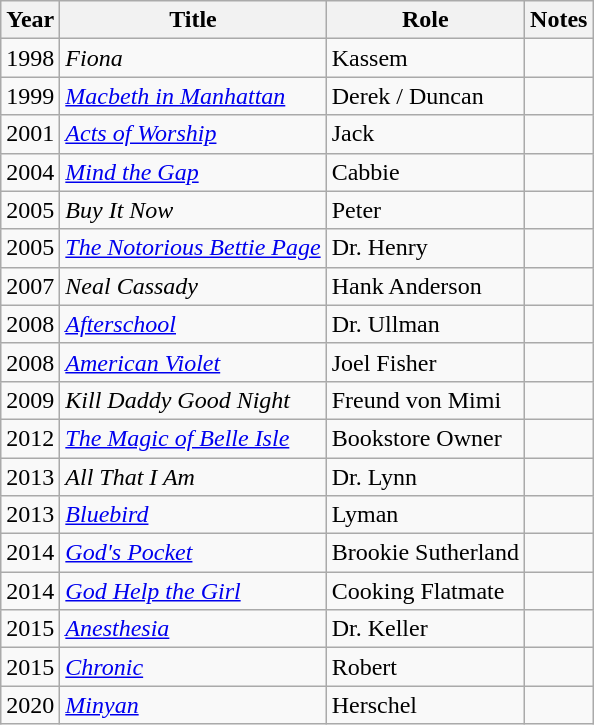<table class="wikitable sortable">
<tr>
<th>Year</th>
<th>Title</th>
<th>Role</th>
<th>Notes</th>
</tr>
<tr>
<td>1998</td>
<td><em>Fiona</em></td>
<td>Kassem</td>
<td></td>
</tr>
<tr>
<td>1999</td>
<td><em><a href='#'>Macbeth in Manhattan</a></em></td>
<td>Derek / Duncan</td>
<td></td>
</tr>
<tr>
<td>2001</td>
<td><a href='#'><em>Acts of Worship</em></a></td>
<td>Jack</td>
<td></td>
</tr>
<tr>
<td>2004</td>
<td><a href='#'><em>Mind the Gap</em></a></td>
<td>Cabbie</td>
<td></td>
</tr>
<tr>
<td>2005</td>
<td><em>Buy It Now</em></td>
<td>Peter</td>
<td></td>
</tr>
<tr>
<td>2005</td>
<td><em><a href='#'>The Notorious Bettie Page</a></em></td>
<td>Dr. Henry</td>
<td></td>
</tr>
<tr>
<td>2007</td>
<td><em>Neal Cassady</em></td>
<td>Hank Anderson</td>
<td></td>
</tr>
<tr>
<td>2008</td>
<td><em><a href='#'>Afterschool</a></em></td>
<td>Dr. Ullman</td>
<td></td>
</tr>
<tr>
<td>2008</td>
<td><em><a href='#'>American Violet</a></em></td>
<td>Joel Fisher</td>
<td></td>
</tr>
<tr>
<td>2009</td>
<td><em>Kill Daddy Good Night</em></td>
<td>Freund von Mimi</td>
<td></td>
</tr>
<tr>
<td>2012</td>
<td><em><a href='#'>The Magic of Belle Isle</a></em></td>
<td>Bookstore Owner</td>
<td></td>
</tr>
<tr>
<td>2013</td>
<td><em>All That I Am</em></td>
<td>Dr. Lynn</td>
<td></td>
</tr>
<tr>
<td>2013</td>
<td><a href='#'><em>Bluebird</em></a></td>
<td>Lyman</td>
<td></td>
</tr>
<tr>
<td>2014</td>
<td><em><a href='#'>God's Pocket</a></em></td>
<td>Brookie Sutherland</td>
<td></td>
</tr>
<tr>
<td>2014</td>
<td><a href='#'><em>God Help the Girl</em></a></td>
<td>Cooking Flatmate</td>
<td></td>
</tr>
<tr>
<td>2015</td>
<td><a href='#'><em>Anesthesia</em></a></td>
<td>Dr. Keller</td>
<td></td>
</tr>
<tr>
<td>2015</td>
<td><a href='#'><em>Chronic</em></a></td>
<td>Robert</td>
<td></td>
</tr>
<tr>
<td>2020</td>
<td><a href='#'><em>Minyan</em></a></td>
<td>Herschel</td>
<td></td>
</tr>
</table>
